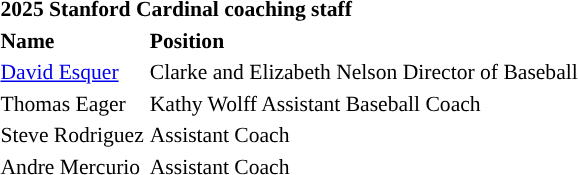<table class="toccolours" style="text-align: left; font-size:90%;">
<tr>
<th colspan="9">2025 Stanford Cardinal coaching staff</th>
</tr>
<tr>
<th>Name</th>
<th>Position</th>
</tr>
<tr>
<td><a href='#'>David Esquer</a></td>
<td>Clarke and Elizabeth Nelson Director of Baseball</td>
</tr>
<tr>
<td>Thomas Eager</td>
<td>Kathy Wolff Assistant Baseball Coach</td>
</tr>
<tr>
<td>Steve Rodriguez</td>
<td>Assistant Coach</td>
</tr>
<tr>
<td>Andre Mercurio</td>
<td>Assistant Coach</td>
</tr>
</table>
